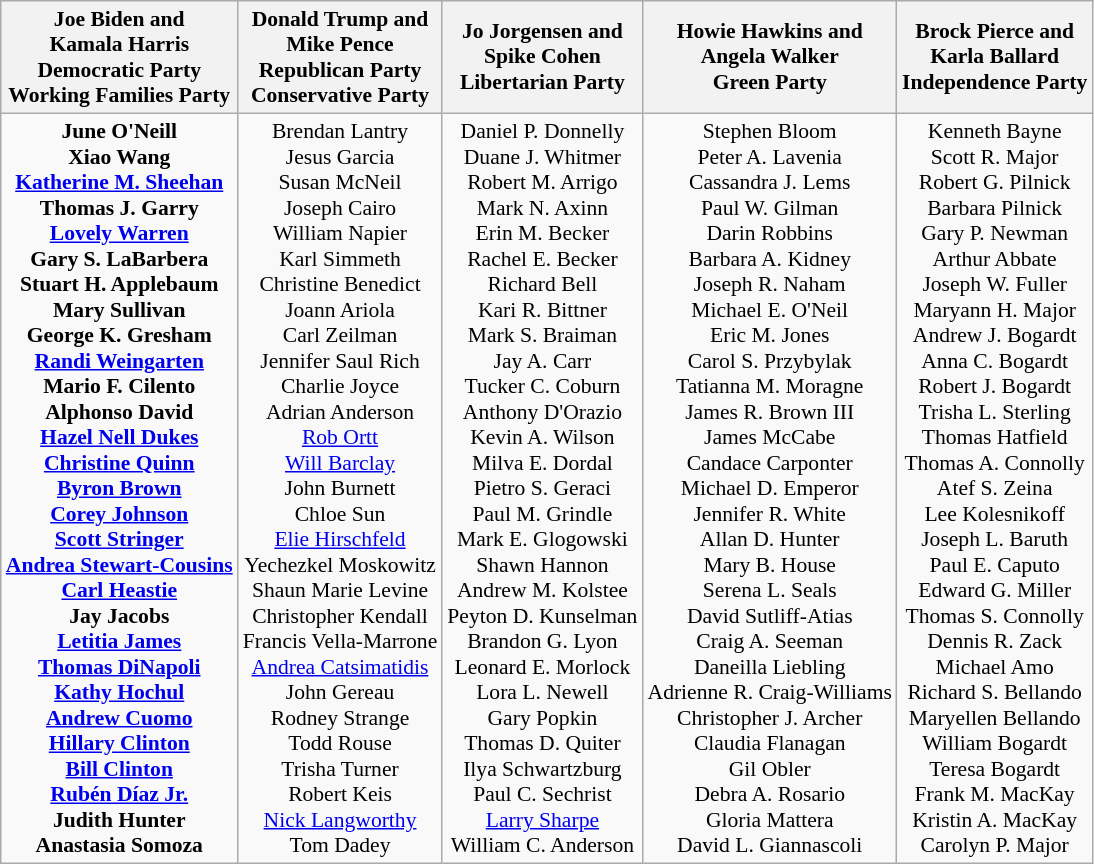<table class="wikitable" style="font-size:90%;text-align:center;">
<tr>
<th>Joe Biden and<br>Kamala Harris<br>Democratic Party<br>Working Families Party</th>
<th>Donald Trump and<br>Mike Pence<br>Republican Party<br>Conservative Party</th>
<th>Jo Jorgensen and<br>Spike Cohen<br>Libertarian Party</th>
<th>Howie Hawkins and<br>Angela Walker<br>Green Party</th>
<th>Brock Pierce and<br>Karla Ballard<br>Independence Party</th>
</tr>
<tr>
<td><strong>June O'Neill<br>Xiao Wang<br><a href='#'>Katherine M. Sheehan</a><br>Thomas J. Garry<br><a href='#'>Lovely Warren</a><br>Gary S. LaBarbera<br>Stuart H. Applebaum<br>Mary Sullivan<br>George K. Gresham<br><a href='#'>Randi Weingarten</a><br>Mario F. Cilento<br>Alphonso David<br><a href='#'>Hazel Nell Dukes</a><br><a href='#'>Christine Quinn</a><br><a href='#'>Byron Brown</a><br><a href='#'>Corey Johnson</a><br><a href='#'>Scott Stringer</a><br><a href='#'>Andrea Stewart-Cousins</a><br><a href='#'>Carl Heastie</a><br>Jay Jacobs<br><a href='#'>Letitia James</a><br><a href='#'>Thomas DiNapoli</a><br><a href='#'>Kathy Hochul</a><br><a href='#'>Andrew Cuomo</a><br><a href='#'>Hillary Clinton</a><br><a href='#'>Bill Clinton</a><br><a href='#'>Rubén Díaz Jr.</a><br>Judith Hunter<br>Anastasia Somoza</strong></td>
<td>Brendan Lantry<br>Jesus Garcia<br>Susan McNeil<br>Joseph Cairo<br>William Napier<br>Karl Simmeth<br>Christine Benedict<br>Joann Ariola<br>Carl Zeilman<br>Jennifer Saul Rich<br>Charlie Joyce<br>Adrian Anderson<br><a href='#'>Rob Ortt</a><br><a href='#'>Will Barclay</a><br>John Burnett<br>Chloe Sun<br><a href='#'>Elie Hirschfeld</a><br>Yechezkel Moskowitz<br>Shaun Marie Levine<br>Christopher Kendall<br>Francis Vella-Marrone<br><a href='#'>Andrea Catsimatidis</a><br>John Gereau<br>Rodney Strange<br>Todd Rouse<br>Trisha Turner<br>Robert Keis<br><a href='#'>Nick Langworthy</a><br>Tom Dadey</td>
<td>Daniel P. Donnelly<br>Duane J. Whitmer<br>Robert M. Arrigo<br>Mark N. Axinn<br>Erin M. Becker<br>Rachel E. Becker<br>Richard Bell<br>Kari R. Bittner<br>Mark S. Braiman<br>Jay A. Carr<br>Tucker C. Coburn<br>Anthony D'Orazio<br>Kevin A. Wilson<br>Milva E. Dordal<br>Pietro S. Geraci<br>Paul M. Grindle<br>Mark E. Glogowski<br>Shawn Hannon<br>Andrew M. Kolstee<br>Peyton D. Kunselman<br>Brandon G. Lyon<br>Leonard E. Morlock<br>Lora L. Newell<br>Gary Popkin<br>Thomas D. Quiter<br>Ilya Schwartzburg<br>Paul C. Sechrist<br><a href='#'>Larry Sharpe</a><br>William C. Anderson</td>
<td>Stephen Bloom<br>Peter A. Lavenia<br>Cassandra J. Lems<br>Paul W. Gilman<br>Darin Robbins<br>Barbara A. Kidney<br>Joseph R. Naham<br>Michael E. O'Neil<br>Eric M. Jones<br>Carol S. Przybylak<br>Tatianna M. Moragne<br>James R. Brown III<br>James McCabe<br>Candace Carponter<br>Michael D. Emperor<br>Jennifer R. White<br>Allan D. Hunter<br>Mary B. House<br>Serena L. Seals<br>David Sutliff-Atias<br>Craig A. Seeman<br>Daneilla Liebling<br>Adrienne R. Craig-Williams<br>Christopher J. Archer<br>Claudia Flanagan<br>Gil Obler<br>Debra A. Rosario<br>Gloria Mattera<br>David L. Giannascoli</td>
<td>Kenneth Bayne<br>Scott R. Major<br>Robert G. Pilnick<br>Barbara Pilnick<br>Gary P. Newman<br>Arthur Abbate<br>Joseph W. Fuller<br>Maryann H. Major<br>Andrew J. Bogardt<br>Anna C. Bogardt<br>Robert J. Bogardt<br>Trisha L. Sterling<br>Thomas Hatfield<br>Thomas A. Connolly<br>Atef S. Zeina<br>Lee Kolesnikoff<br>Joseph L. Baruth<br>Paul E. Caputo<br>Edward G. Miller<br>Thomas S. Connolly<br>Dennis R. Zack<br>Michael Amo<br>Richard S. Bellando<br>Maryellen Bellando<br>William Bogardt<br>Teresa Bogardt<br>Frank M. MacKay<br>Kristin A. MacKay<br>Carolyn P. Major</td>
</tr>
</table>
